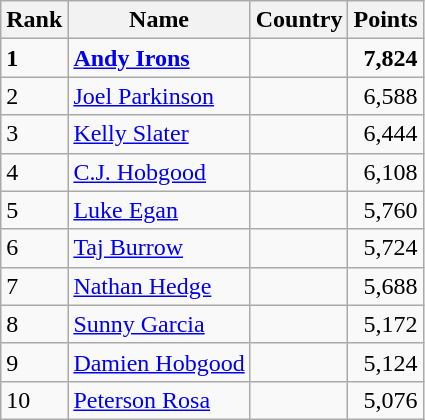<table class="wikitable">
<tr>
<th>Rank</th>
<th>Name</th>
<th>Country</th>
<th>Points</th>
</tr>
<tr>
<td><strong>1</strong></td>
<td><strong><a href='#'>Andy Irons</a></strong></td>
<td><strong></strong></td>
<td align=right><strong>7,824</strong></td>
</tr>
<tr>
<td>2</td>
<td><a href='#'>Joel Parkinson</a></td>
<td></td>
<td align=right>6,588</td>
</tr>
<tr>
<td>3</td>
<td><a href='#'>Kelly Slater</a></td>
<td></td>
<td align=right>6,444</td>
</tr>
<tr>
<td>4</td>
<td><a href='#'>C.J. Hobgood</a></td>
<td></td>
<td align=right>6,108</td>
</tr>
<tr>
<td>5</td>
<td><a href='#'>Luke Egan</a></td>
<td></td>
<td align=right>5,760</td>
</tr>
<tr>
<td>6</td>
<td><a href='#'>Taj Burrow</a></td>
<td></td>
<td align=right>5,724</td>
</tr>
<tr>
<td>7</td>
<td><a href='#'>Nathan Hedge</a></td>
<td></td>
<td align=right>5,688</td>
</tr>
<tr>
<td>8</td>
<td><a href='#'>Sunny Garcia</a></td>
<td></td>
<td align=right>5,172</td>
</tr>
<tr>
<td>9</td>
<td><a href='#'>Damien Hobgood</a></td>
<td></td>
<td align=right>5,124</td>
</tr>
<tr>
<td>10</td>
<td><a href='#'>Peterson Rosa</a></td>
<td></td>
<td align=right>5,076</td>
</tr>
</table>
